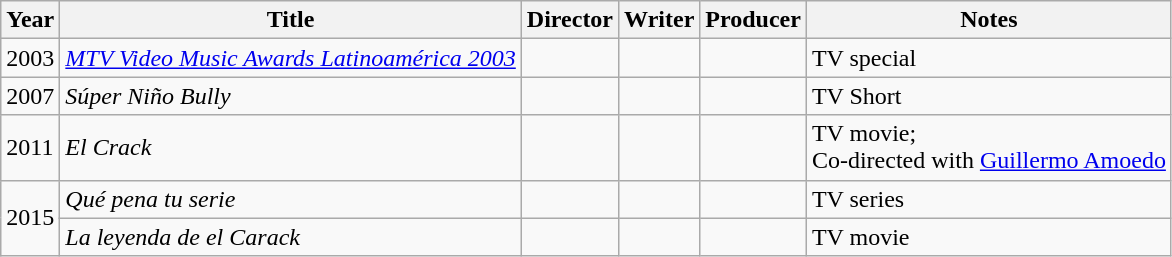<table class="wikitable sortable">
<tr>
<th style="width:26px;">Year</th>
<th>Title</th>
<th>Director</th>
<th>Writer</th>
<th>Producer</th>
<th>Notes</th>
</tr>
<tr>
<td>2003</td>
<td><em><a href='#'>MTV Video Music Awards Latinoamérica 2003</a></em></td>
<td></td>
<td></td>
<td></td>
<td>TV special</td>
</tr>
<tr>
<td>2007</td>
<td><em>Súper Niño Bully</em></td>
<td></td>
<td></td>
<td></td>
<td>TV Short</td>
</tr>
<tr>
<td>2011</td>
<td><em>El Crack</em></td>
<td></td>
<td></td>
<td></td>
<td>TV movie;<br>Co-directed with <a href='#'>Guillermo Amoedo</a></td>
</tr>
<tr>
<td rowspan="2">2015</td>
<td><em>Qué pena tu serie</em></td>
<td></td>
<td></td>
<td></td>
<td>TV series</td>
</tr>
<tr>
<td><em>La leyenda de el Carack</em></td>
<td></td>
<td></td>
<td></td>
<td>TV movie</td>
</tr>
</table>
